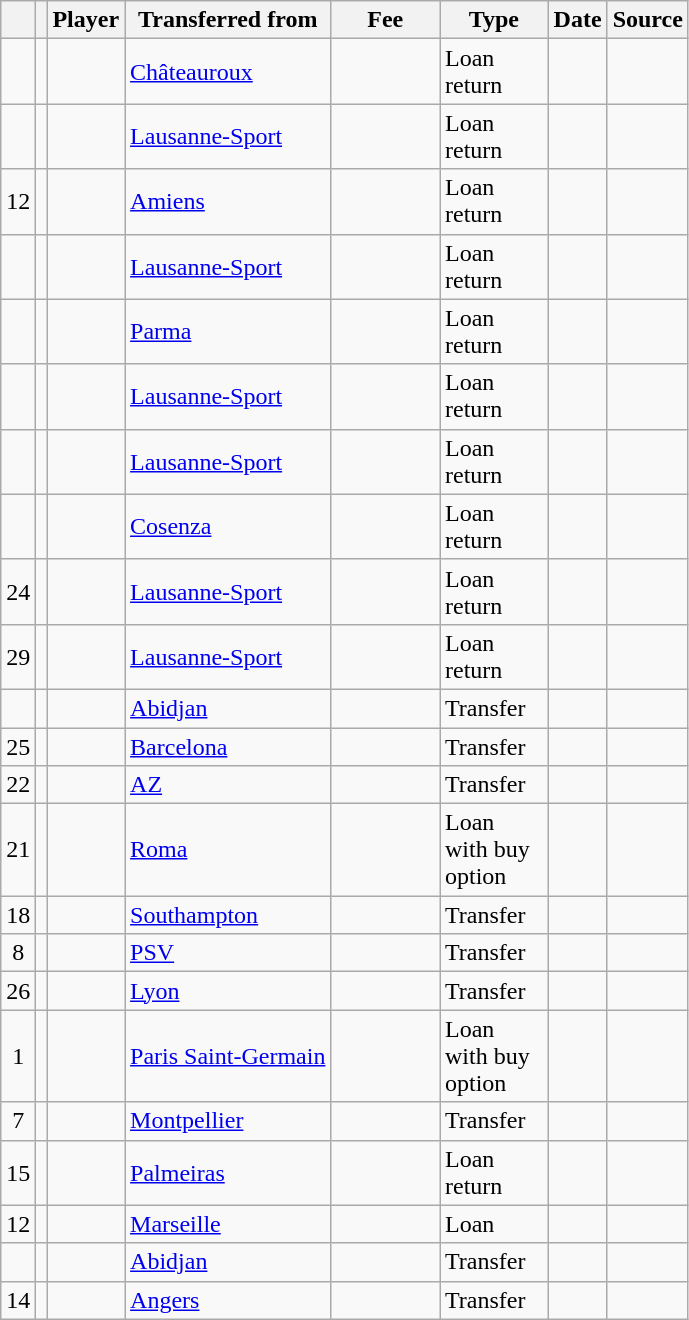<table class="wikitable plainrowheaders sortable">
<tr>
<th></th>
<th></th>
<th scope=col><strong>Player</strong></th>
<th><strong>Transferred from</strong></th>
<th !scope=col; style="width: 65px;"><strong>Fee</strong></th>
<th !scope=col; style="width: 65px;"><strong>Type</strong></th>
<th scope=col><strong>Date</strong></th>
<th scope=col><strong>Source</strong></th>
</tr>
<tr>
<td align=center></td>
<td align=center></td>
<td></td>
<td> <a href='#'>Châteauroux</a></td>
<td></td>
<td>Loan return</td>
<td></td>
<td></td>
</tr>
<tr>
<td align=center></td>
<td align=center></td>
<td></td>
<td> <a href='#'>Lausanne-Sport</a></td>
<td></td>
<td>Loan return</td>
<td></td>
<td></td>
</tr>
<tr>
<td align=center>12</td>
<td align=center></td>
<td></td>
<td> <a href='#'>Amiens</a></td>
<td></td>
<td>Loan return</td>
<td></td>
<td></td>
</tr>
<tr>
<td align=center></td>
<td align=center></td>
<td></td>
<td> <a href='#'>Lausanne-Sport</a></td>
<td></td>
<td>Loan return</td>
<td></td>
<td></td>
</tr>
<tr>
<td align=center></td>
<td align=center></td>
<td></td>
<td> <a href='#'>Parma</a></td>
<td></td>
<td>Loan return</td>
<td></td>
<td></td>
</tr>
<tr>
<td align=center></td>
<td align=center></td>
<td></td>
<td> <a href='#'>Lausanne-Sport</a></td>
<td></td>
<td>Loan return</td>
<td></td>
<td></td>
</tr>
<tr>
<td align=center></td>
<td align=center></td>
<td></td>
<td> <a href='#'>Lausanne-Sport</a></td>
<td></td>
<td>Loan return</td>
<td></td>
<td></td>
</tr>
<tr>
<td align=center></td>
<td align=center></td>
<td></td>
<td> <a href='#'>Cosenza</a></td>
<td></td>
<td>Loan return</td>
<td></td>
<td></td>
</tr>
<tr>
<td align=center>24</td>
<td align=center></td>
<td></td>
<td> <a href='#'>Lausanne-Sport</a></td>
<td></td>
<td>Loan return</td>
<td></td>
<td></td>
</tr>
<tr>
<td align=center>29</td>
<td align=center></td>
<td></td>
<td> <a href='#'>Lausanne-Sport</a></td>
<td></td>
<td>Loan return</td>
<td></td>
<td></td>
</tr>
<tr>
<td align=center></td>
<td align=center></td>
<td></td>
<td> <a href='#'>Abidjan</a></td>
<td></td>
<td>Transfer</td>
<td></td>
<td></td>
</tr>
<tr>
<td align=center>25</td>
<td align=center></td>
<td></td>
<td> <a href='#'>Barcelona</a></td>
<td></td>
<td>Transfer</td>
<td></td>
<td></td>
</tr>
<tr>
<td align=center>22</td>
<td align=center></td>
<td></td>
<td> <a href='#'>AZ</a></td>
<td></td>
<td>Transfer</td>
<td></td>
<td></td>
</tr>
<tr>
<td align=center>21</td>
<td align=center></td>
<td></td>
<td> <a href='#'>Roma</a></td>
<td></td>
<td>Loan with buy option</td>
<td></td>
<td></td>
</tr>
<tr>
<td align=center>18</td>
<td align=center></td>
<td></td>
<td> <a href='#'>Southampton</a></td>
<td></td>
<td>Transfer</td>
<td></td>
<td></td>
</tr>
<tr>
<td align=center>8</td>
<td align=center></td>
<td></td>
<td> <a href='#'>PSV</a></td>
<td></td>
<td>Transfer</td>
<td></td>
<td></td>
</tr>
<tr>
<td align=center>26</td>
<td align=center></td>
<td></td>
<td> <a href='#'>Lyon</a></td>
<td></td>
<td>Transfer</td>
<td></td>
<td></td>
</tr>
<tr>
<td align=center>1</td>
<td align=center></td>
<td></td>
<td> <a href='#'>Paris Saint-Germain</a></td>
<td></td>
<td>Loan with buy option</td>
<td></td>
<td></td>
</tr>
<tr>
<td align=center>7</td>
<td align=center></td>
<td></td>
<td> <a href='#'>Montpellier</a></td>
<td></td>
<td>Transfer</td>
<td></td>
<td></td>
</tr>
<tr>
<td align=center>15</td>
<td align=center></td>
<td></td>
<td> <a href='#'>Palmeiras</a></td>
<td></td>
<td>Loan return</td>
<td></td>
<td></td>
</tr>
<tr>
<td align=center>12</td>
<td align=center></td>
<td></td>
<td> <a href='#'>Marseille</a></td>
<td></td>
<td>Loan</td>
<td></td>
<td></td>
</tr>
<tr>
<td align=center></td>
<td align=center></td>
<td></td>
<td> <a href='#'>Abidjan</a></td>
<td></td>
<td>Transfer</td>
<td></td>
<td></td>
</tr>
<tr>
<td align=center>14</td>
<td align=center></td>
<td></td>
<td> <a href='#'>Angers</a></td>
<td></td>
<td>Transfer</td>
<td></td>
<td></td>
</tr>
</table>
